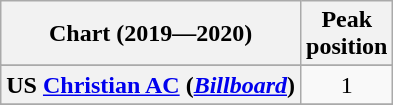<table class="wikitable sortable plainrowheaders" style="text-align:center;">
<tr>
<th>Chart (2019—2020)</th>
<th>Peak<br>position</th>
</tr>
<tr>
</tr>
<tr>
</tr>
<tr>
</tr>
<tr>
<th scope="row">US <a href='#'>Christian AC</a> (<em><a href='#'>Billboard</a></em>)</th>
<td>1</td>
</tr>
<tr>
</tr>
</table>
